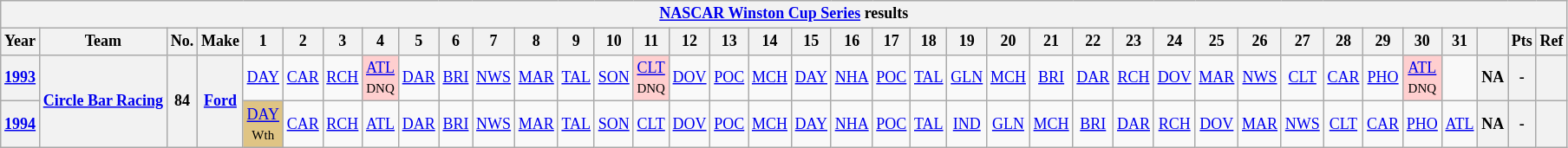<table class="wikitable" style="text-align:center; font-size:75%">
<tr>
<th colspan=45><a href='#'>NASCAR Winston Cup Series</a> results</th>
</tr>
<tr>
<th>Year</th>
<th>Team</th>
<th>No.</th>
<th>Make</th>
<th>1</th>
<th>2</th>
<th>3</th>
<th>4</th>
<th>5</th>
<th>6</th>
<th>7</th>
<th>8</th>
<th>9</th>
<th>10</th>
<th>11</th>
<th>12</th>
<th>13</th>
<th>14</th>
<th>15</th>
<th>16</th>
<th>17</th>
<th>18</th>
<th>19</th>
<th>20</th>
<th>21</th>
<th>22</th>
<th>23</th>
<th>24</th>
<th>25</th>
<th>26</th>
<th>27</th>
<th>28</th>
<th>29</th>
<th>30</th>
<th>31</th>
<th></th>
<th>Pts</th>
<th>Ref</th>
</tr>
<tr>
<th><a href='#'>1993</a></th>
<th rowspan=2><a href='#'>Circle Bar Racing</a></th>
<th rowspan=2>84</th>
<th rowspan=2><a href='#'>Ford</a></th>
<td><a href='#'>DAY</a></td>
<td><a href='#'>CAR</a></td>
<td><a href='#'>RCH</a></td>
<td style="background:#FFCFCF;"><a href='#'>ATL</a><br><small>DNQ</small></td>
<td><a href='#'>DAR</a></td>
<td><a href='#'>BRI</a></td>
<td><a href='#'>NWS</a></td>
<td><a href='#'>MAR</a></td>
<td><a href='#'>TAL</a></td>
<td><a href='#'>SON</a></td>
<td style="background:#FFCFCF;"><a href='#'>CLT</a><br><small>DNQ</small></td>
<td><a href='#'>DOV</a></td>
<td><a href='#'>POC</a></td>
<td><a href='#'>MCH</a></td>
<td><a href='#'>DAY</a></td>
<td><a href='#'>NHA</a></td>
<td><a href='#'>POC</a></td>
<td><a href='#'>TAL</a></td>
<td><a href='#'>GLN</a></td>
<td><a href='#'>MCH</a></td>
<td><a href='#'>BRI</a></td>
<td><a href='#'>DAR</a></td>
<td><a href='#'>RCH</a></td>
<td><a href='#'>DOV</a></td>
<td><a href='#'>MAR</a></td>
<td><a href='#'>NWS</a></td>
<td><a href='#'>CLT</a></td>
<td><a href='#'>CAR</a></td>
<td><a href='#'>PHO</a></td>
<td style="background:#FFCFCF;"><a href='#'>ATL</a><br><small>DNQ</small></td>
<td></td>
<th>NA</th>
<th>-</th>
<th></th>
</tr>
<tr>
<th><a href='#'>1994</a></th>
<td style="background:#DFC484;"><a href='#'>DAY</a><br><small>Wth</small></td>
<td><a href='#'>CAR</a></td>
<td><a href='#'>RCH</a></td>
<td><a href='#'>ATL</a></td>
<td><a href='#'>DAR</a></td>
<td><a href='#'>BRI</a></td>
<td><a href='#'>NWS</a></td>
<td><a href='#'>MAR</a></td>
<td><a href='#'>TAL</a></td>
<td><a href='#'>SON</a></td>
<td><a href='#'>CLT</a></td>
<td><a href='#'>DOV</a></td>
<td><a href='#'>POC</a></td>
<td><a href='#'>MCH</a></td>
<td><a href='#'>DAY</a></td>
<td><a href='#'>NHA</a></td>
<td><a href='#'>POC</a></td>
<td><a href='#'>TAL</a></td>
<td><a href='#'>IND</a></td>
<td><a href='#'>GLN</a></td>
<td><a href='#'>MCH</a></td>
<td><a href='#'>BRI</a></td>
<td><a href='#'>DAR</a></td>
<td><a href='#'>RCH</a></td>
<td><a href='#'>DOV</a></td>
<td><a href='#'>MAR</a></td>
<td><a href='#'>NWS</a></td>
<td><a href='#'>CLT</a></td>
<td><a href='#'>CAR</a></td>
<td><a href='#'>PHO</a></td>
<td><a href='#'>ATL</a></td>
<th>NA</th>
<th>-</th>
<th></th>
</tr>
</table>
